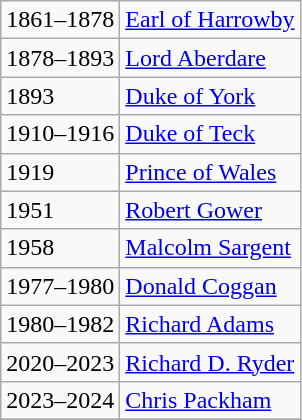<table class="wikitable">
<tr>
<td>1861–1878</td>
<td><a href='#'>Earl of Harrowby</a></td>
</tr>
<tr>
<td>1878–1893</td>
<td><a href='#'>Lord Aberdare</a></td>
</tr>
<tr>
<td>1893</td>
<td><a href='#'>Duke of York</a></td>
</tr>
<tr>
<td>1910–1916</td>
<td><a href='#'>Duke of Teck</a></td>
</tr>
<tr>
<td>1919</td>
<td><a href='#'>Prince of Wales</a></td>
</tr>
<tr>
<td>1951</td>
<td><a href='#'>Robert Gower</a></td>
</tr>
<tr>
<td>1958</td>
<td><a href='#'>Malcolm Sargent</a></td>
</tr>
<tr>
<td>1977–1980</td>
<td><a href='#'>Donald Coggan</a></td>
</tr>
<tr>
<td>1980–1982</td>
<td><a href='#'>Richard Adams</a></td>
</tr>
<tr>
<td>2020–2023</td>
<td><a href='#'>Richard D. Ryder</a></td>
</tr>
<tr>
<td>2023–2024</td>
<td><a href='#'>Chris Packham</a></td>
</tr>
<tr>
</tr>
</table>
